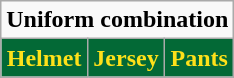<table class="wikitable" style="display: inline-table;">
<tr>
<td align="center" Colspan="3"><strong>Uniform combination</strong></td>
</tr>
<tr align="center">
<td style="background:#036936; color:#fee11a"><strong>Helmet</strong></td>
<td style="background:#036936; color:#fee11a"><strong>Jersey</strong></td>
<td style="background:#036936; color:#fee11a"><strong>Pants</strong></td>
</tr>
</table>
